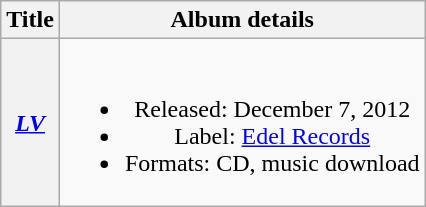<table class="wikitable" style="text-align:center;">
<tr>
<th>Title</th>
<th>Album details</th>
</tr>
<tr>
<th scope="row"><em><a href='#'>LV</a></em></th>
<td><br><ul><li>Released: December 7, 2012</li><li>Label: <a href='#'>Edel Records</a></li><li>Formats: CD, music download</li></ul></td>
</tr>
</table>
